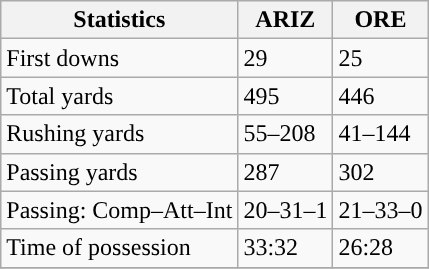<table class="wikitable" style="float: left;">
<tr>
<th>Statistics</th>
<th>ARIZ</th>
<th>ORE</th>
</tr>
<tr>
<td>First downs</td>
<td>29</td>
<td>25</td>
</tr>
<tr>
<td>Total yards</td>
<td>495</td>
<td>446</td>
</tr>
<tr>
<td>Rushing yards</td>
<td>55–208</td>
<td>41–144</td>
</tr>
<tr>
<td>Passing yards</td>
<td>287</td>
<td>302</td>
</tr>
<tr>
<td>Passing: Comp–Att–Int</td>
<td>20–31–1</td>
<td>21–33–0</td>
</tr>
<tr>
<td>Time of possession</td>
<td>33:32</td>
<td>26:28</td>
</tr>
<tr>
</tr>
</table>
